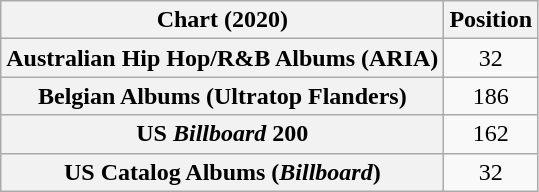<table class="wikitable sortable plainrowheaders" style="text-align:center;">
<tr>
<th scope="col">Chart (2020)</th>
<th scope="col">Position</th>
</tr>
<tr>
<th scope="row">Australian Hip Hop/R&B Albums (ARIA)</th>
<td>32</td>
</tr>
<tr>
<th scope="row">Belgian Albums (Ultratop Flanders)</th>
<td>186</td>
</tr>
<tr>
<th scope="row">US <em>Billboard</em> 200</th>
<td>162</td>
</tr>
<tr>
<th scope="row">US Catalog Albums (<em>Billboard</em>)</th>
<td>32</td>
</tr>
</table>
